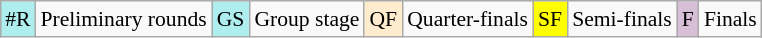<table class="wikitable" style="margin:0.5em auto; font-size:90%; text-align:center">
<tr>
<td bgcolor="#AFEEEE">#R</td>
<td>Preliminary rounds</td>
<td bgcolor="#AFEEEE">GS</td>
<td>Group stage</td>
<td bgcolor="#FFEBCD">QF</td>
<td>Quarter-finals</td>
<td bgcolor="#FFFF00">SF</td>
<td>Semi-finals</td>
<td bgcolor="#D8BFD8">F</td>
<td>Finals</td>
</tr>
</table>
